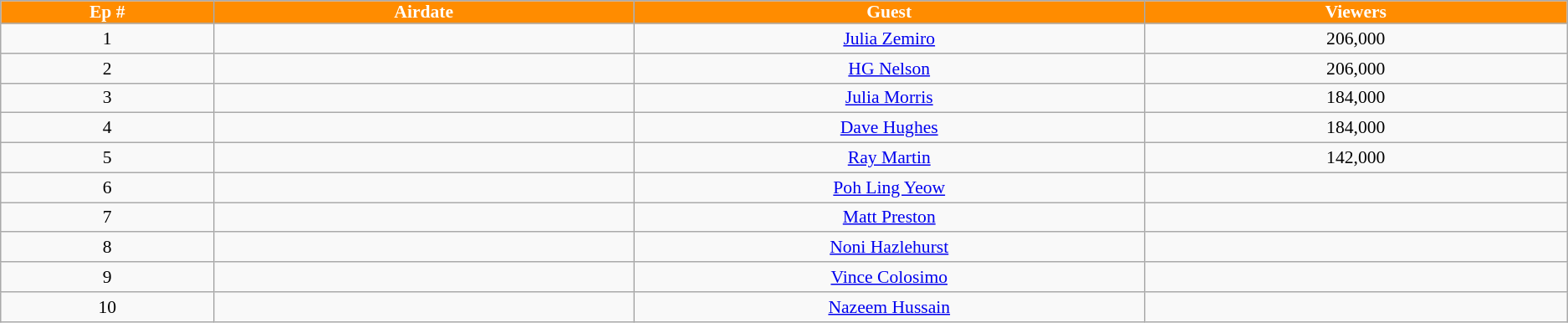<table border="1" cellpadding="4" cellspacing="0" style="text-align:center; font-size:90%; border-collapse:collapse;" class="wikitable plainrowheaders">
<tr>
<th style="background-color:#FF8C00; padding: 0 8px; color:#FFFFFF; width:2%">Ep #</th>
<th style="background-color:#FF8C00; padding: 0 8px; color:#FFFFFF; width:4%">Airdate</th>
<th style="background-color:#FF8C00; padding: 0 8px; color:#FFFFFF; width:5%">Guest</th>
<th style="background-color:#FF8C00; padding: 0 8px; color:#FFFFFF; width:4%">Viewers</th>
</tr>
<tr>
<td>1</td>
<td></td>
<td><a href='#'>Julia Zemiro</a></td>
<td>206,000</td>
</tr>
<tr>
<td>2</td>
<td></td>
<td><a href='#'>HG Nelson</a></td>
<td>206,000</td>
</tr>
<tr>
<td>3</td>
<td></td>
<td><a href='#'>Julia Morris</a></td>
<td>184,000</td>
</tr>
<tr>
<td>4</td>
<td></td>
<td><a href='#'>Dave Hughes</a></td>
<td>184,000</td>
</tr>
<tr>
<td>5</td>
<td></td>
<td><a href='#'>Ray Martin</a></td>
<td>142,000</td>
</tr>
<tr>
<td>6</td>
<td></td>
<td><a href='#'>Poh Ling Yeow</a></td>
<td></td>
</tr>
<tr>
<td>7</td>
<td></td>
<td><a href='#'>Matt Preston</a></td>
<td></td>
</tr>
<tr>
<td>8</td>
<td></td>
<td><a href='#'>Noni Hazlehurst</a></td>
<td></td>
</tr>
<tr>
<td>9</td>
<td></td>
<td><a href='#'>Vince Colosimo</a></td>
<td></td>
</tr>
<tr>
<td>10</td>
<td></td>
<td><a href='#'>Nazeem Hussain</a></td>
<td></td>
</tr>
</table>
